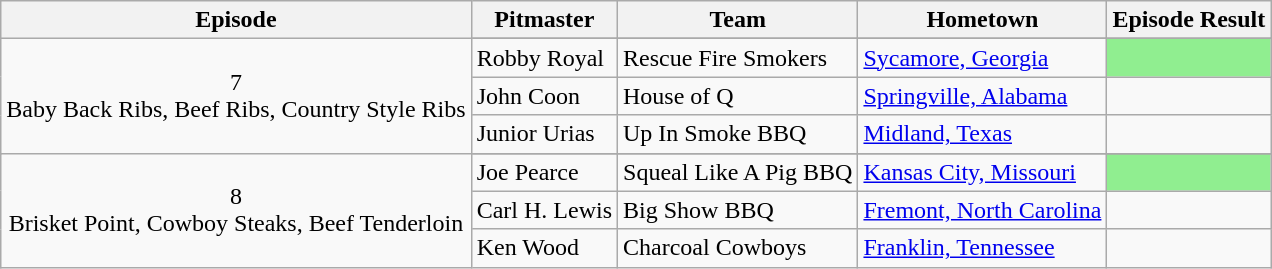<table class="wikitable plainrowheaders">
<tr>
<th>Episode</th>
<th>Pitmaster</th>
<th>Team</th>
<th>Hometown</th>
<th>Episode Result</th>
</tr>
<tr>
<td rowspan="4" style="text-align:center;">7<br>Baby Back Ribs, Beef Ribs, Country Style Ribs<br></td>
</tr>
<tr>
<td>Robby Royal</td>
<td>Rescue Fire Smokers</td>
<td><a href='#'>Sycamore, Georgia</a></td>
<td style="background:lightgreen;"></td>
</tr>
<tr>
<td>John Coon</td>
<td>House of Q</td>
<td><a href='#'>Springville, Alabama</a></td>
<td></td>
</tr>
<tr>
<td>Junior Urias</td>
<td>Up In Smoke BBQ</td>
<td><a href='#'>Midland, Texas</a></td>
<td></td>
</tr>
<tr>
<td rowspan="4" style="text-align:center;">8<br>Brisket Point, Cowboy Steaks, Beef Tenderloin<br></td>
</tr>
<tr>
<td>Joe Pearce</td>
<td>Squeal Like A Pig BBQ</td>
<td><a href='#'>Kansas City, Missouri</a></td>
<td style="background:lightgreen;"></td>
</tr>
<tr>
<td>Carl H. Lewis</td>
<td>Big Show BBQ</td>
<td><a href='#'>Fremont, North Carolina</a></td>
<td></td>
</tr>
<tr>
<td>Ken Wood</td>
<td>Charcoal Cowboys</td>
<td><a href='#'>Franklin, Tennessee</a></td>
<td></td>
</tr>
</table>
